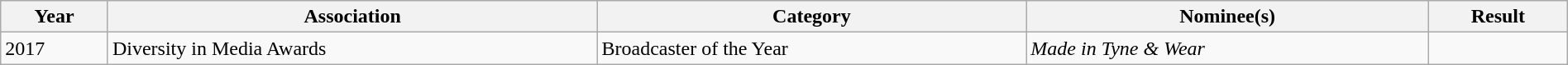<table class="wikitable" width="100%">
<tr>
<th>Year</th>
<th>Association</th>
<th>Category</th>
<th>Nominee(s)</th>
<th>Result</th>
</tr>
<tr>
<td rowspan="1">2017</td>
<td rowspan="1">Diversity in Media Awards</td>
<td>Broadcaster of the Year</td>
<td><em>Made in Tyne & Wear</em></td>
<td></td>
</tr>
</table>
